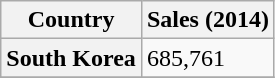<table class="wikitable plainrowheaders">
<tr>
<th>Country</th>
<th>Sales (2014)</th>
</tr>
<tr>
<th scope="row">South Korea </th>
<td>685,761</td>
</tr>
<tr>
</tr>
</table>
